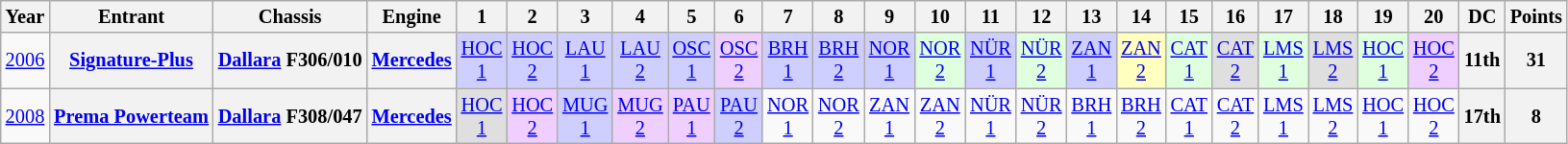<table class="wikitable" style="text-align:center; font-size:85%">
<tr>
<th>Year</th>
<th>Entrant</th>
<th>Chassis</th>
<th>Engine</th>
<th>1</th>
<th>2</th>
<th>3</th>
<th>4</th>
<th>5</th>
<th>6</th>
<th>7</th>
<th>8</th>
<th>9</th>
<th>10</th>
<th>11</th>
<th>12</th>
<th>13</th>
<th>14</th>
<th>15</th>
<th>16</th>
<th>17</th>
<th>18</th>
<th>19</th>
<th>20</th>
<th>DC</th>
<th>Points</th>
</tr>
<tr>
<td><a href='#'>2006</a></td>
<th nowrap><a href='#'>Signature-Plus</a></th>
<th nowrap><a href='#'>Dallara</a> F306/010</th>
<th nowrap><a href='#'>Mercedes</a></th>
<td style="background:#cfcfff;"><a href='#'>HOC<br>1</a><br></td>
<td style="background:#cfcfff;"><a href='#'>HOC<br>2</a><br></td>
<td style="background:#cfcfff;"><a href='#'>LAU<br>1</a><br></td>
<td style="background:#cfcfff;"><a href='#'>LAU<br>2</a><br></td>
<td style="background:#cfcfff;"><a href='#'>OSC<br>1</a><br></td>
<td style="background:#efcfff;"><a href='#'>OSC<br>2</a><br></td>
<td style="background:#cfcfff;"><a href='#'>BRH<br>1</a><br></td>
<td style="background:#cfcfff;"><a href='#'>BRH<br>2</a><br></td>
<td style="background:#cfcfff;"><a href='#'>NOR<br>1</a><br></td>
<td style="background:#dfffdf;"><a href='#'>NOR<br>2</a><br></td>
<td style="background:#cfcfff;"><a href='#'>NÜR<br>1</a><br></td>
<td style="background:#dfffdf;"><a href='#'>NÜR<br>2</a><br></td>
<td style="background:#cfcfff;"><a href='#'>ZAN<br>1</a><br></td>
<td style="background:#ffffbf;"><a href='#'>ZAN<br>2</a><br></td>
<td style="background:#dfffdf;"><a href='#'>CAT<br>1</a><br></td>
<td style="background:#dfdfdf;"><a href='#'>CAT<br>2</a><br></td>
<td style="background:#dfffdf;"><a href='#'>LMS<br>1</a><br></td>
<td style="background:#dfdfdf;"><a href='#'>LMS<br>2</a><br></td>
<td style="background:#dfffdf;"><a href='#'>HOC<br>1</a><br></td>
<td style="background:#efcfff;"><a href='#'>HOC<br>2</a><br></td>
<th>11th</th>
<th>31</th>
</tr>
<tr>
<td><a href='#'>2008</a></td>
<th nowrap><a href='#'>Prema Powerteam</a></th>
<th nowrap><a href='#'>Dallara</a> F308/047</th>
<th nowrap><a href='#'>Mercedes</a></th>
<td style="background:#dfdfdf;"><a href='#'>HOC<br>1</a><br></td>
<td style="background:#EFCFFF;"><a href='#'>HOC<br>2</a><br></td>
<td style="background:#CFCFFF;"><a href='#'>MUG<br>1</a><br></td>
<td style="background:#EFCFFF;"><a href='#'>MUG<br>2</a><br></td>
<td style="background:#EFCFFF;"><a href='#'>PAU<br>1</a><br></td>
<td style="background:#CFCFFF;"><a href='#'>PAU<br>2</a><br></td>
<td><a href='#'>NOR<br>1</a></td>
<td><a href='#'>NOR<br>2</a></td>
<td><a href='#'>ZAN<br>1</a></td>
<td><a href='#'>ZAN<br>2</a></td>
<td><a href='#'>NÜR<br>1</a></td>
<td><a href='#'>NÜR<br>2</a></td>
<td><a href='#'>BRH<br>1</a></td>
<td><a href='#'>BRH<br>2</a></td>
<td><a href='#'>CAT<br>1</a></td>
<td><a href='#'>CAT<br>2</a></td>
<td><a href='#'>LMS<br>1</a></td>
<td><a href='#'>LMS<br>2</a></td>
<td><a href='#'>HOC<br>1</a></td>
<td><a href='#'>HOC<br>2</a></td>
<th>17th</th>
<th>8</th>
</tr>
</table>
